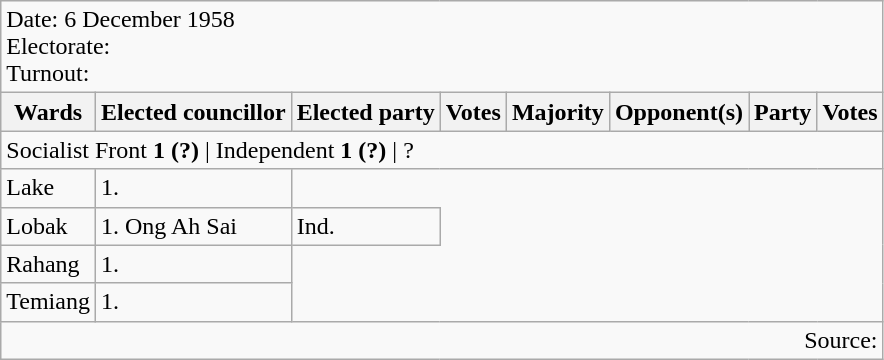<table class=wikitable>
<tr>
<td colspan=8>Date: 6 December 1958<br>Electorate: <br>Turnout:</td>
</tr>
<tr>
<th>Wards</th>
<th>Elected councillor</th>
<th>Elected party</th>
<th>Votes</th>
<th>Majority</th>
<th>Opponent(s)</th>
<th>Party</th>
<th>Votes</th>
</tr>
<tr>
<td colspan=8>Socialist Front <strong>1 (?)</strong> | Independent <strong>1 (?)</strong> | ? </td>
</tr>
<tr>
<td>Lake</td>
<td>1.</td>
</tr>
<tr>
<td>Lobak</td>
<td>1. Ong Ah Sai</td>
<td>Ind.</td>
</tr>
<tr>
<td>Rahang</td>
<td>1.</td>
</tr>
<tr>
<td>Temiang</td>
<td>1.</td>
</tr>
<tr>
<td colspan="8" style="text-align:right;">Source: </td>
</tr>
</table>
